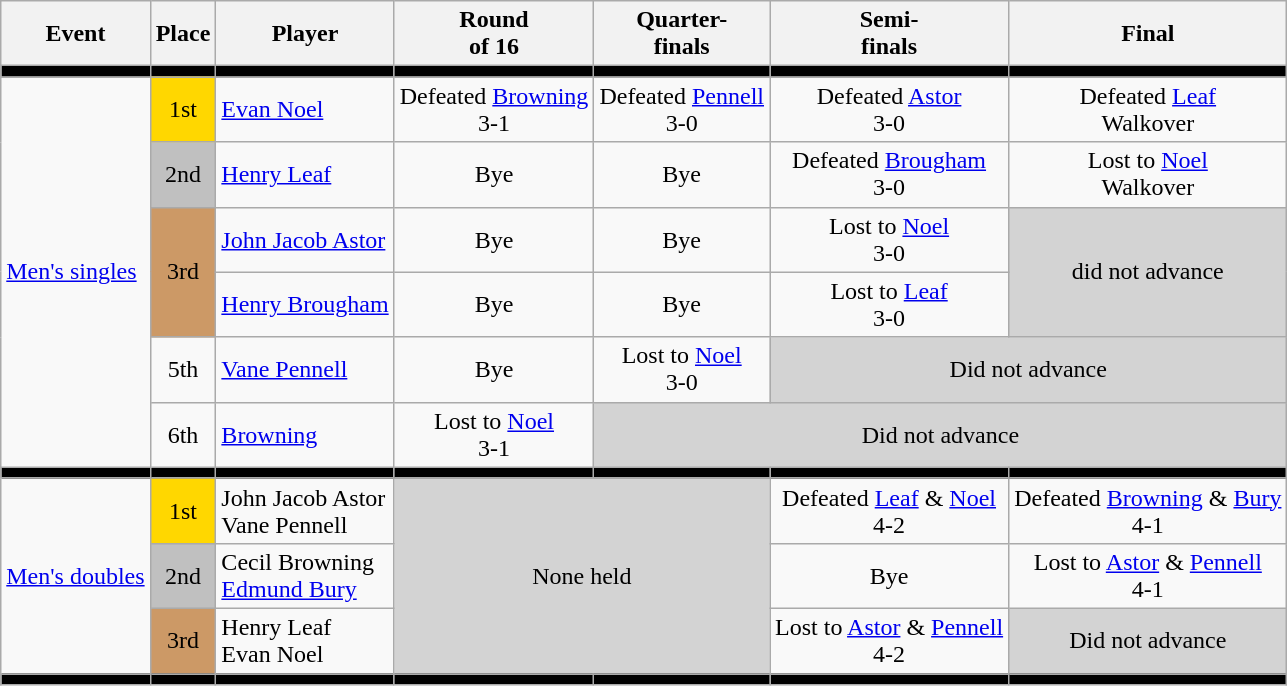<table class=wikitable>
<tr>
<th>Event</th>
<th>Place</th>
<th>Player</th>
<th>Round <br> of 16</th>
<th>Quarter-<br>finals</th>
<th>Semi-<br>finals</th>
<th>Final</th>
</tr>
<tr bgcolor=black>
<td></td>
<td></td>
<td></td>
<td></td>
<td></td>
<td></td>
<td></td>
</tr>
<tr align=center>
<td rowspan=6 align=left><a href='#'>Men's singles</a></td>
<td bgcolor=gold>1st</td>
<td align=left><a href='#'>Evan Noel</a></td>
<td>Defeated <a href='#'>Browning</a> <br> 3-1</td>
<td>Defeated <a href='#'>Pennell</a> <br> 3-0</td>
<td>Defeated <a href='#'>Astor</a> <br> 3-0</td>
<td>Defeated <a href='#'>Leaf</a> <br> Walkover</td>
</tr>
<tr align=center>
<td bgcolor=silver>2nd</td>
<td align=left><a href='#'>Henry Leaf</a></td>
<td>Bye</td>
<td>Bye</td>
<td>Defeated <a href='#'>Brougham</a> <br> 3-0</td>
<td>Lost to <a href='#'>Noel</a> <br> Walkover</td>
</tr>
<tr align=center>
<td rowspan=2 bgcolor=cc9966>3rd</td>
<td align=left><a href='#'>John Jacob Astor</a></td>
<td>Bye</td>
<td>Bye</td>
<td>Lost to <a href='#'>Noel</a> <br> 3-0</td>
<td bgcolor=lightgray rowspan=2>did not advance</td>
</tr>
<tr align=center>
<td align=left><a href='#'>Henry Brougham</a></td>
<td>Bye</td>
<td>Bye</td>
<td>Lost to <a href='#'>Leaf</a> <br> 3-0</td>
</tr>
<tr align=center>
<td>5th</td>
<td align=left><a href='#'>Vane Pennell</a></td>
<td>Bye</td>
<td>Lost to <a href='#'>Noel</a> <br> 3-0</td>
<td colspan=2 bgcolor=lightgray>Did not advance</td>
</tr>
<tr align=center>
<td>6th</td>
<td align=left><a href='#'>Browning</a></td>
<td>Lost to <a href='#'>Noel</a> <br> 3-1</td>
<td colspan=3 bgcolor=lightgray>Did not advance</td>
</tr>
<tr bgcolor=black>
<td></td>
<td></td>
<td></td>
<td></td>
<td></td>
<td></td>
<td></td>
</tr>
<tr align=center>
<td rowspan=3 align=left><a href='#'>Men's doubles</a></td>
<td bgcolor=gold>1st</td>
<td align=left>John Jacob Astor <br> Vane Pennell</td>
<td colspan=2 rowspan=3 bgcolor=lightgray>None held</td>
<td>Defeated <a href='#'>Leaf</a> & <a href='#'>Noel</a> <br> 4-2</td>
<td>Defeated <a href='#'>Browning</a> & <a href='#'>Bury</a> <br> 4-1</td>
</tr>
<tr align=center>
<td bgcolor=silver>2nd</td>
<td align=left>Cecil Browning <br> <a href='#'>Edmund Bury</a></td>
<td>Bye</td>
<td>Lost to <a href='#'>Astor</a> & <a href='#'>Pennell</a> <br> 4-1</td>
</tr>
<tr align=center>
<td bgcolor=cc9966>3rd</td>
<td align=left>Henry Leaf <br> Evan Noel</td>
<td>Lost to <a href='#'>Astor</a> & <a href='#'>Pennell</a> <br> 4-2</td>
<td bgcolor=lightgray>Did not advance</td>
</tr>
<tr bgcolor=black>
<td></td>
<td></td>
<td></td>
<td></td>
<td></td>
<td></td>
<td></td>
</tr>
</table>
